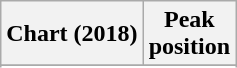<table class="wikitable sortable plainrowheaders">
<tr>
<th scope=col>Chart (2018)</th>
<th scope=col>Peak<br>position</th>
</tr>
<tr>
</tr>
<tr>
</tr>
<tr>
</tr>
<tr>
</tr>
</table>
